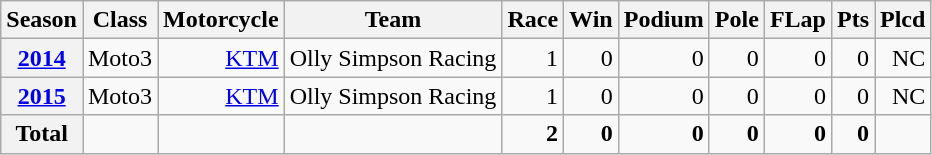<table class="wikitable" style=text-align:right>
<tr>
<th>Season</th>
<th>Class</th>
<th>Motorcycle</th>
<th>Team</th>
<th>Race</th>
<th>Win</th>
<th>Podium</th>
<th>Pole</th>
<th>FLap</th>
<th>Pts</th>
<th>Plcd</th>
</tr>
<tr>
<th><a href='#'>2014</a></th>
<td>Moto3</td>
<td><a href='#'>KTM</a></td>
<td>Olly Simpson Racing</td>
<td>1</td>
<td>0</td>
<td>0</td>
<td>0</td>
<td>0</td>
<td>0</td>
<td>NC</td>
</tr>
<tr>
<th><a href='#'>2015</a></th>
<td>Moto3</td>
<td><a href='#'>KTM</a></td>
<td>Olly Simpson Racing</td>
<td>1</td>
<td>0</td>
<td>0</td>
<td>0</td>
<td>0</td>
<td>0</td>
<td>NC</td>
</tr>
<tr>
<th>Total</th>
<td></td>
<td></td>
<td></td>
<td><strong>2</strong></td>
<td><strong>0</strong></td>
<td><strong>0</strong></td>
<td><strong>0</strong></td>
<td><strong>0</strong></td>
<td><strong>0</strong></td>
<td></td>
</tr>
</table>
